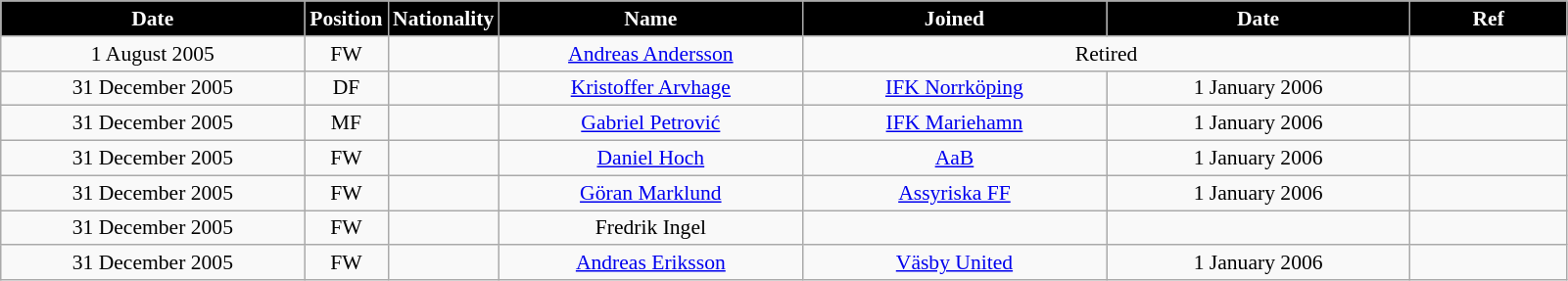<table class="wikitable"  style="text-align:center; font-size:90%; ">
<tr>
<th style="background:#000000; color:white; width:200px;">Date</th>
<th style="background:#000000; color:white; width:50px;">Position</th>
<th style="background:#000000; color:white; width:50px;">Nationality</th>
<th style="background:#000000; color:white; width:200px;">Name</th>
<th style="background:#000000; color:white; width:200px;">Joined</th>
<th style="background:#000000; color:white; width:200px;">Date</th>
<th style="background:#000000; color:white; width:100px;">Ref</th>
</tr>
<tr>
<td>1 August 2005</td>
<td>FW</td>
<td></td>
<td><a href='#'>Andreas Andersson</a></td>
<td colspan="2">Retired</td>
<td></td>
</tr>
<tr>
<td>31 December 2005</td>
<td>DF</td>
<td></td>
<td><a href='#'>Kristoffer Arvhage</a></td>
<td><a href='#'>IFK Norrköping</a></td>
<td>1 January 2006</td>
<td></td>
</tr>
<tr>
<td>31 December 2005</td>
<td>MF</td>
<td></td>
<td><a href='#'>Gabriel Petrović</a></td>
<td><a href='#'>IFK Mariehamn</a></td>
<td>1 January 2006</td>
<td></td>
</tr>
<tr>
<td>31 December 2005</td>
<td>FW</td>
<td></td>
<td><a href='#'>Daniel Hoch</a></td>
<td><a href='#'>AaB</a></td>
<td>1 January 2006</td>
<td></td>
</tr>
<tr>
<td>31 December 2005</td>
<td>FW</td>
<td></td>
<td><a href='#'>Göran Marklund</a></td>
<td><a href='#'>Assyriska FF</a></td>
<td>1 January 2006</td>
<td></td>
</tr>
<tr>
<td>31 December 2005</td>
<td>FW</td>
<td></td>
<td>Fredrik Ingel</td>
<td></td>
<td></td>
<td></td>
</tr>
<tr>
<td>31 December 2005</td>
<td>FW</td>
<td></td>
<td><a href='#'>Andreas Eriksson</a></td>
<td><a href='#'>Väsby United</a></td>
<td>1 January 2006</td>
<td></td>
</tr>
</table>
